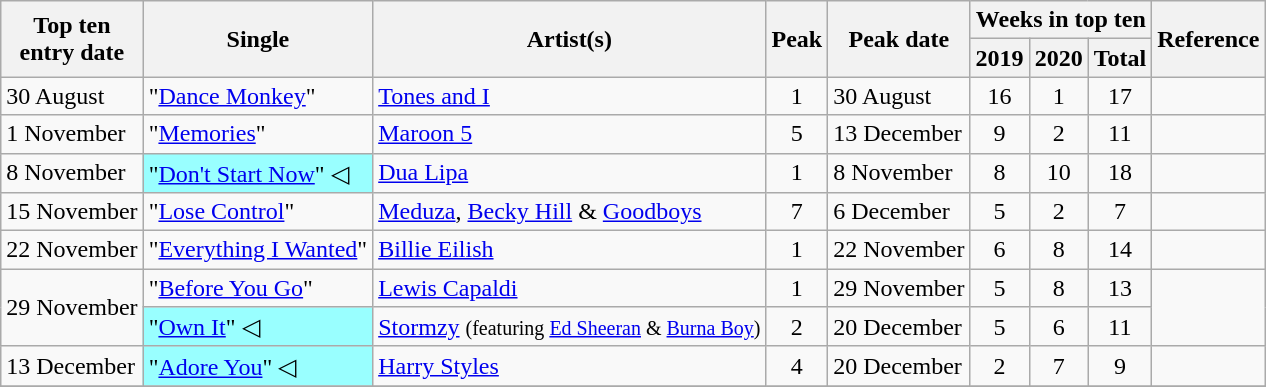<table class="plainrowheaders sortable wikitable">
<tr>
<th rowspan=2>Top ten<br>entry date</th>
<th rowspan=2>Single</th>
<th rowspan=2>Artist(s)</th>
<th rowspan=2>Peak</th>
<th rowspan=2>Peak date</th>
<th colspan=3>Weeks in top ten</th>
<th rowspan=2>Reference</th>
</tr>
<tr>
<th align=center>2019</th>
<th align=center>2020</th>
<th align=center>Total</th>
</tr>
<tr>
<td>30 August</td>
<td>"<a href='#'>Dance Monkey</a>"</td>
<td><a href='#'>Tones and I</a></td>
<td align=center>1</td>
<td>30 August</td>
<td align=center>16</td>
<td align=center>1</td>
<td align=center>17</td>
<td align="center"></td>
</tr>
<tr>
<td>1 November</td>
<td>"<a href='#'>Memories</a>"</td>
<td><a href='#'>Maroon 5</a></td>
<td align=center>5</td>
<td>13 December</td>
<td align=center>9</td>
<td align=center>2</td>
<td align=center>11</td>
<td align="center"></td>
</tr>
<tr>
<td>8 November</td>
<td style="background:#9ff;">"<a href='#'>Don't Start Now</a>" ◁</td>
<td><a href='#'>Dua Lipa</a></td>
<td align=center>1</td>
<td>8 November</td>
<td align=center>8</td>
<td align=center>10</td>
<td align=center>18</td>
<td align="center"></td>
</tr>
<tr>
<td>15 November</td>
<td>"<a href='#'>Lose Control</a>"</td>
<td><a href='#'>Meduza</a>, <a href='#'>Becky Hill</a> & <a href='#'>Goodboys</a></td>
<td align=center>7</td>
<td>6 December</td>
<td align=center>5</td>
<td align=center>2</td>
<td align=center>7</td>
<td align="center"></td>
</tr>
<tr>
<td>22 November</td>
<td>"<a href='#'>Everything I Wanted</a>"</td>
<td><a href='#'>Billie Eilish</a></td>
<td align=center>1</td>
<td>22 November</td>
<td align=center>6</td>
<td align=center>8</td>
<td align=center>14</td>
<td align="center"></td>
</tr>
<tr>
<td rowspan=2>29 November</td>
<td>"<a href='#'>Before You Go</a>"</td>
<td><a href='#'>Lewis Capaldi</a></td>
<td align=center>1</td>
<td>29 November</td>
<td align=center>5</td>
<td align=center>8</td>
<td align=center>13</td>
<td align="center" rowspan=2></td>
</tr>
<tr>
<td style="background:#9ff;">"<a href='#'>Own It</a>" ◁</td>
<td><a href='#'>Stormzy</a> <small>(featuring <a href='#'>Ed Sheeran</a> & <a href='#'>Burna Boy</a>)</small></td>
<td align=center>2</td>
<td>20 December</td>
<td align=center>5</td>
<td align=center>6</td>
<td align=center>11</td>
</tr>
<tr>
<td>13 December</td>
<td style="background:#9ff;">"<a href='#'>Adore You</a>" ◁</td>
<td><a href='#'>Harry Styles</a></td>
<td align=center>4</td>
<td>20 December</td>
<td align=center>2</td>
<td align=center>7</td>
<td align=center>9</td>
<td align="center"></td>
</tr>
<tr>
</tr>
</table>
